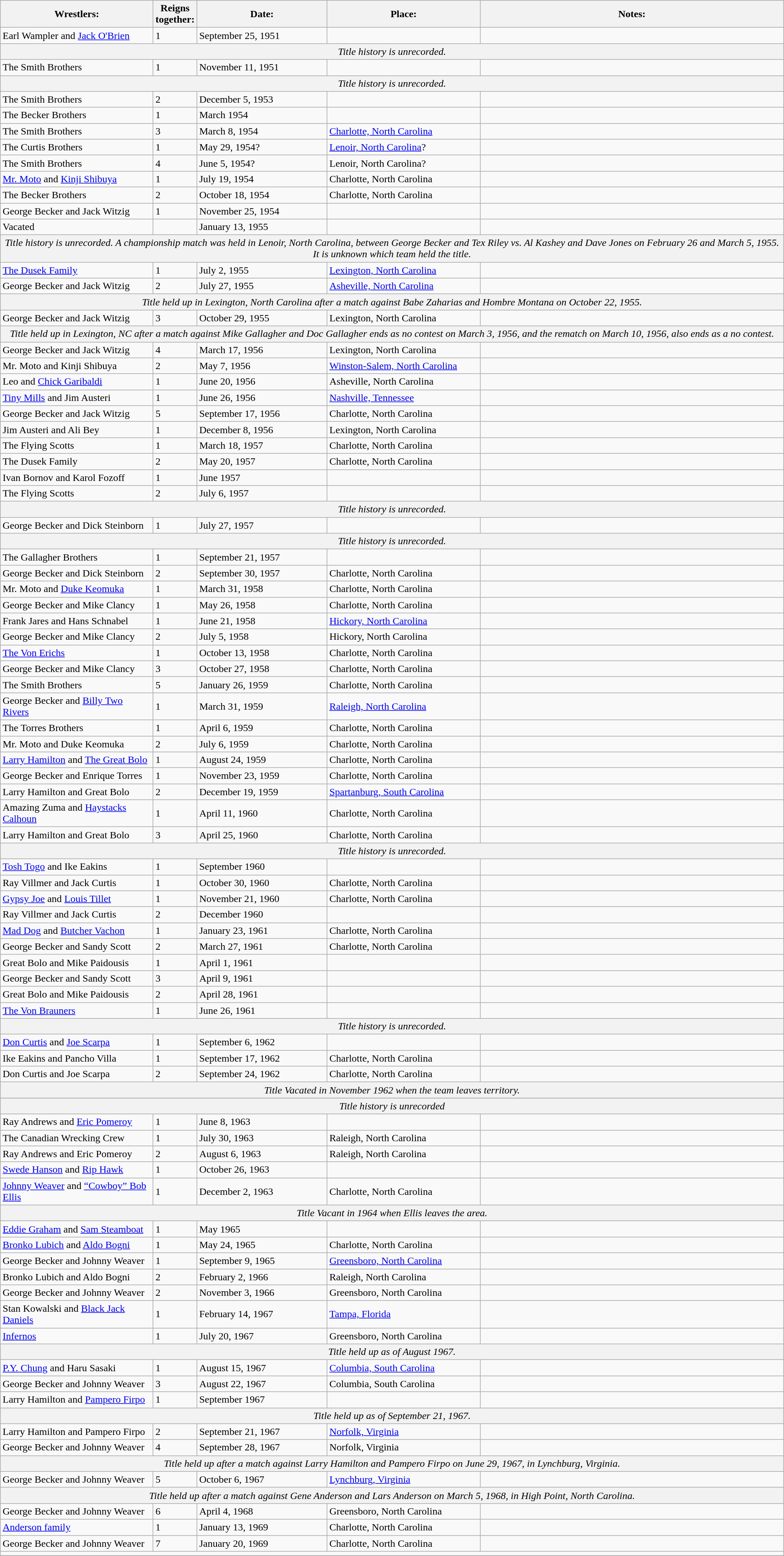<table class="wikitable">
<tr>
<th width=20%><strong>Wrestlers:</strong></th>
<th width=3%><strong>Reigns together:</strong></th>
<th width=17%><strong>Date:</strong></th>
<th width=20%><strong>Place:</strong></th>
<th width=40%><strong>Notes:</strong></th>
</tr>
<tr>
<td>Earl Wampler and <a href='#'>Jack O'Brien</a></td>
<td>1</td>
<td>September 25, 1951</td>
<td></td>
<td></td>
</tr>
<tr style="background: #f2f2f2;">
<td colspan="5" align=center><em>Title history is unrecorded.</em></td>
</tr>
<tr>
<td>The Smith Brothers<br></td>
<td>1</td>
<td>November 11, 1951</td>
<td></td>
<td></td>
</tr>
<tr style="background: #f2f2f2;">
<td colspan="5" align=center><em>Title history is unrecorded.</em></td>
</tr>
<tr>
<td>The Smith Brothers<br></td>
<td>2</td>
<td>December 5, 1953</td>
<td></td>
<td></td>
</tr>
<tr>
<td>The Becker Brothers<br></td>
<td>1</td>
<td>March 1954</td>
<td></td>
<td></td>
</tr>
<tr>
<td>The Smith Brothers<br></td>
<td>3</td>
<td>March 8, 1954</td>
<td><a href='#'>Charlotte, North Carolina</a></td>
<td></td>
</tr>
<tr>
<td>The Curtis Brothers<br></td>
<td>1</td>
<td>May 29, 1954?</td>
<td><a href='#'>Lenoir, North Carolina</a>?</td>
<td></td>
</tr>
<tr>
<td>The Smith Brothers<br></td>
<td>4</td>
<td>June 5, 1954?</td>
<td>Lenoir, North Carolina?</td>
<td></td>
</tr>
<tr>
<td><a href='#'>Mr. Moto</a> and <a href='#'>Kinji Shibuya</a></td>
<td>1</td>
<td>July 19, 1954</td>
<td>Charlotte, North Carolina</td>
<td></td>
</tr>
<tr>
<td>The Becker Brothers<br></td>
<td>2</td>
<td>October 18, 1954</td>
<td>Charlotte, North Carolina</td>
<td></td>
</tr>
<tr>
<td>George Becker  and Jack Witzig</td>
<td>1</td>
<td>November 25, 1954</td>
<td></td>
<td></td>
</tr>
<tr>
<td>Vacated</td>
<td></td>
<td>January 13, 1955</td>
<td></td>
<td></td>
</tr>
<tr style="background: #f2f2f2;">
<td colspan="5" align=center><em>Title history is unrecorded. A championship match was held in Lenoir, North Carolina, between George Becker and Tex Riley vs. Al Kashey and Dave Jones on February 26 and March 5, 1955. It is unknown which team held the title.</em></td>
</tr>
<tr>
<td><a href='#'>The Dusek Family</a><br></td>
<td>1</td>
<td>July 2, 1955</td>
<td><a href='#'>Lexington, North Carolina</a></td>
<td></td>
</tr>
<tr>
<td>George Becker  and Jack Witzig </td>
<td>2</td>
<td>July 27, 1955</td>
<td><a href='#'>Asheville, North Carolina</a></td>
<td></td>
</tr>
<tr style="background: #f2f2f2;">
<td colspan="5" align=center><em>Title held up in Lexington, North Carolina after a match against Babe Zaharias and Hombre Montana on October 22, 1955.</em></td>
</tr>
<tr>
<td>George Becker  and Jack Witzig </td>
<td>3</td>
<td>October 29, 1955</td>
<td>Lexington, North Carolina</td>
<td></td>
</tr>
<tr style="background: #f2f2f2;">
<td colspan="5" align=center><em>Title held up in Lexington, NC after a match against Mike Gallagher and Doc Gallagher ends as no contest on March 3, 1956, and the rematch on March 10, 1956, also ends as a no contest.</em></td>
</tr>
<tr>
<td>George Becker  and Jack Witzig </td>
<td>4</td>
<td>March 17, 1956</td>
<td>Lexington, North Carolina</td>
<td></td>
</tr>
<tr>
<td>Mr. Moto and Kinji Shibuya</td>
<td>2</td>
<td>May 7, 1956</td>
<td><a href='#'>Winston-Salem, North Carolina</a></td>
<td></td>
</tr>
<tr>
<td>Leo and <a href='#'>Chick Garibaldi</a></td>
<td>1</td>
<td>June 20, 1956</td>
<td>Asheville, North Carolina</td>
<td></td>
</tr>
<tr>
<td><a href='#'>Tiny Mills</a> and Jim Austeri</td>
<td>1</td>
<td>June 26, 1956</td>
<td><a href='#'>Nashville, Tennessee</a></td>
<td></td>
</tr>
<tr>
<td>George Becker  and Jack Witzig </td>
<td>5</td>
<td>September 17, 1956</td>
<td>Charlotte, North Carolina</td>
<td></td>
</tr>
<tr>
<td>Jim Austeri  and Ali Bey</td>
<td>1</td>
<td>December 8, 1956</td>
<td>Lexington, North Carolina</td>
<td></td>
</tr>
<tr>
<td>The Flying Scotts<br></td>
<td>1</td>
<td>March 18, 1957</td>
<td>Charlotte, North Carolina</td>
<td></td>
</tr>
<tr>
<td>The Dusek Family<br></td>
<td>2</td>
<td>May 20, 1957</td>
<td>Charlotte, North Carolina</td>
<td></td>
</tr>
<tr>
<td>Ivan Bornov and Karol Fozoff</td>
<td>1</td>
<td>June 1957</td>
<td></td>
<td></td>
</tr>
<tr>
<td>The Flying Scotts<br></td>
<td>2</td>
<td>July 6, 1957</td>
<td></td>
<td></td>
</tr>
<tr style="background: #f2f2f2;">
<td colspan="5" align=center><em>Title history is unrecorded.</em></td>
</tr>
<tr>
<td>George Becker  and Dick Steinborn</td>
<td>1</td>
<td>July 27, 1957</td>
<td></td>
<td></td>
</tr>
<tr style="background: #f2f2f2;">
<td colspan="5" align=center><em>Title history is unrecorded.</em></td>
</tr>
<tr>
<td>The Gallagher Brothers<br></td>
<td>1</td>
<td>September 21, 1957</td>
<td></td>
<td></td>
</tr>
<tr>
<td>George Becker  and Dick Steinborn </td>
<td>2</td>
<td>September 30, 1957</td>
<td>Charlotte, North Carolina</td>
<td></td>
</tr>
<tr>
<td>Mr. Moto  and <a href='#'>Duke Keomuka</a></td>
<td>1</td>
<td>March 31, 1958</td>
<td>Charlotte, North Carolina</td>
<td></td>
</tr>
<tr>
<td>George Becker  and Mike Clancy</td>
<td>1</td>
<td>May 26, 1958</td>
<td>Charlotte, North Carolina</td>
<td></td>
</tr>
<tr>
<td>Frank Jares and Hans Schnabel</td>
<td>1</td>
<td>June 21, 1958</td>
<td><a href='#'>Hickory, North Carolina</a></td>
<td></td>
</tr>
<tr>
<td>George Becker  and Mike Clancy </td>
<td>2</td>
<td>July 5, 1958</td>
<td>Hickory, North Carolina</td>
<td></td>
</tr>
<tr>
<td><a href='#'>The Von Erichs</a><br></td>
<td>1</td>
<td>October 13, 1958</td>
<td>Charlotte, North Carolina</td>
<td></td>
</tr>
<tr>
<td>George Becker  and Mike Clancy </td>
<td>3</td>
<td>October 27, 1958</td>
<td>Charlotte, North Carolina</td>
<td></td>
</tr>
<tr>
<td>The Smith Brothers<br></td>
<td>5</td>
<td>January 26, 1959</td>
<td>Charlotte, North Carolina</td>
<td></td>
</tr>
<tr>
<td>George Becker  and <a href='#'>Billy Two Rivers</a></td>
<td>1</td>
<td>March 31, 1959</td>
<td><a href='#'>Raleigh, North Carolina</a></td>
<td></td>
</tr>
<tr>
<td>The Torres Brothers<br></td>
<td>1</td>
<td>April 6, 1959</td>
<td>Charlotte, North Carolina</td>
<td></td>
</tr>
<tr>
<td>Mr. Moto  and Duke Keomuka </td>
<td>2</td>
<td>July 6, 1959</td>
<td>Charlotte, North Carolina</td>
<td></td>
</tr>
<tr>
<td><a href='#'>Larry Hamilton</a> and <a href='#'>The Great Bolo</a></td>
<td>1</td>
<td>August 24, 1959</td>
<td>Charlotte, North Carolina</td>
<td></td>
</tr>
<tr>
<td>George Becker  and Enrique Torres </td>
<td>1</td>
<td>November 23, 1959</td>
<td>Charlotte, North Carolina</td>
<td></td>
</tr>
<tr>
<td>Larry Hamilton and Great Bolo</td>
<td>2</td>
<td>December 19, 1959</td>
<td><a href='#'>Spartanburg, South Carolina</a></td>
<td></td>
</tr>
<tr>
<td>Amazing Zuma and <a href='#'>Haystacks Calhoun</a></td>
<td>1</td>
<td>April 11, 1960</td>
<td>Charlotte, North Carolina</td>
<td></td>
</tr>
<tr>
<td>Larry Hamilton and Great Bolo</td>
<td>3</td>
<td>April 25, 1960</td>
<td>Charlotte, North Carolina</td>
<td></td>
</tr>
<tr style="background: #f2f2f2;">
<td colspan="5" align=center><em>Title history is unrecorded.</em></td>
</tr>
<tr>
<td><a href='#'>Tosh Togo</a> and Ike Eakins</td>
<td>1</td>
<td>September 1960</td>
<td></td>
<td></td>
</tr>
<tr>
<td>Ray Villmer and Jack Curtis </td>
<td>1</td>
<td>October 30, 1960</td>
<td>Charlotte, North Carolina</td>
<td></td>
</tr>
<tr>
<td><a href='#'>Gypsy Joe</a> and <a href='#'>Louis Tillet</a></td>
<td>1</td>
<td>November 21, 1960</td>
<td>Charlotte, North Carolina</td>
<td></td>
</tr>
<tr>
<td>Ray Villmer and Jack Curtis </td>
<td>2</td>
<td>December 1960</td>
<td></td>
<td></td>
</tr>
<tr>
<td><a href='#'>Mad Dog</a> and <a href='#'>Butcher Vachon</a></td>
<td>1</td>
<td>January 23, 1961</td>
<td>Charlotte, North Carolina</td>
<td></td>
</tr>
<tr>
<td>George Becker  and Sandy Scott </td>
<td>2</td>
<td>March 27, 1961</td>
<td>Charlotte, North Carolina</td>
<td></td>
</tr>
<tr>
<td>Great Bolo  and Mike Paidousis</td>
<td>1</td>
<td>April 1, 1961</td>
<td></td>
<td></td>
</tr>
<tr>
<td>George Becker  and Sandy Scott </td>
<td>3</td>
<td>April 9, 1961</td>
<td></td>
<td></td>
</tr>
<tr>
<td>Great Bolo  and Mike Paidousis </td>
<td>2</td>
<td>April 28, 1961</td>
<td></td>
<td></td>
</tr>
<tr>
<td><a href='#'>The Von Brauners</a><br></td>
<td>1</td>
<td>June 26, 1961</td>
<td></td>
<td></td>
</tr>
<tr style="background: #f2f2f2;">
<td colspan="5" align=center><em>Title history is unrecorded.</em></td>
</tr>
<tr>
<td><a href='#'>Don Curtis</a> and <a href='#'>Joe Scarpa</a></td>
<td>1</td>
<td>September 6, 1962</td>
<td></td>
<td></td>
</tr>
<tr>
<td>Ike Eakins  and Pancho Villa</td>
<td>1</td>
<td>September 17, 1962</td>
<td>Charlotte, North Carolina</td>
<td></td>
</tr>
<tr>
<td>Don Curtis and Joe Scarpa</td>
<td>2</td>
<td>September 24, 1962</td>
<td>Charlotte, North Carolina</td>
<td></td>
</tr>
<tr style="background: #f2f2f2;">
<td colspan="5" align=center><em>Title Vacated in November 1962 when the team leaves territory.</em></td>
</tr>
<tr>
</tr>
<tr style="background: #f2f2f2;">
<td colspan="5" align=center><em>Title history is unrecorded</em></td>
</tr>
<tr>
<td>Ray Andrews and <a href='#'>Eric Pomeroy</a></td>
<td>1</td>
<td>June 8, 1963</td>
<td></td>
<td></td>
</tr>
<tr>
<td>The Canadian Wrecking Crew<br></td>
<td>1</td>
<td>July 30, 1963</td>
<td>Raleigh, North Carolina</td>
<td></td>
</tr>
<tr>
<td>Ray Andrews and Eric Pomeroy</td>
<td>2</td>
<td>August 6, 1963</td>
<td>Raleigh, North Carolina</td>
<td></td>
</tr>
<tr>
<td><a href='#'>Swede Hanson</a> and <a href='#'>Rip Hawk</a></td>
<td>1</td>
<td>October 26, 1963</td>
<td></td>
<td></td>
</tr>
<tr>
<td><a href='#'>Johnny Weaver</a> and <a href='#'>“Cowboy” Bob Ellis</a></td>
<td>1</td>
<td>December 2, 1963</td>
<td>Charlotte, North Carolina</td>
<td></td>
</tr>
<tr style="background: #f2f2f2;">
<td colspan="5" align=center><em>Title Vacant in 1964 when Ellis leaves the area.</em></td>
</tr>
<tr>
<td><a href='#'>Eddie Graham</a> and <a href='#'>Sam Steamboat</a></td>
<td>1</td>
<td>May 1965</td>
<td></td>
<td></td>
</tr>
<tr>
<td><a href='#'>Bronko Lubich</a> and <a href='#'>Aldo Bogni</a></td>
<td>1</td>
<td>May 24, 1965</td>
<td>Charlotte, North Carolina</td>
<td></td>
</tr>
<tr>
<td>George Becker  and Johnny Weaver </td>
<td>1</td>
<td>September 9, 1965</td>
<td><a href='#'>Greensboro, North Carolina</a></td>
<td></td>
</tr>
<tr>
<td>Bronko Lubich and Aldo Bogni</td>
<td>2</td>
<td>February 2, 1966</td>
<td>Raleigh, North Carolina</td>
<td></td>
</tr>
<tr>
<td>George Becker  and Johnny Weaver </td>
<td>2</td>
<td>November 3, 1966</td>
<td>Greensboro, North Carolina</td>
<td></td>
</tr>
<tr>
<td>Stan Kowalski and <a href='#'>Black Jack Daniels</a></td>
<td>1</td>
<td>February 14, 1967</td>
<td><a href='#'>Tampa, Florida</a></td>
<td></td>
</tr>
<tr>
<td><a href='#'> Infernos</a><br></td>
<td>1</td>
<td>July 20, 1967</td>
<td>Greensboro, North Carolina</td>
<td></td>
</tr>
<tr style="background: #f2f2f2;">
<td colspan="5" align=center><em>Title held up as of August 1967.</em></td>
</tr>
<tr>
<td><a href='#'>P.Y. Chung</a> and Haru Sasaki</td>
<td>1</td>
<td>August 15, 1967</td>
<td><a href='#'>Columbia, South Carolina</a></td>
<td></td>
</tr>
<tr>
<td>George Becker  and Johnny Weaver </td>
<td>3</td>
<td>August 22, 1967</td>
<td>Columbia, South Carolina</td>
<td></td>
</tr>
<tr>
<td>Larry Hamilton  and <a href='#'>Pampero Firpo</a></td>
<td>1</td>
<td>September 1967</td>
<td></td>
<td></td>
</tr>
<tr style="background: #f2f2f2;">
<td colspan="5" align=center><em>Title held up as of September 21, 1967.</em></td>
</tr>
<tr>
<td>Larry Hamilton  and Pampero Firpo </td>
<td>2</td>
<td>September 21, 1967</td>
<td><a href='#'>Norfolk, Virginia</a></td>
<td></td>
</tr>
<tr>
<td>George Becker  and Johnny Weaver </td>
<td>4</td>
<td>September 28, 1967</td>
<td>Norfolk, Virginia</td>
<td></td>
</tr>
<tr style="background: #f2f2f2;">
<td colspan="5" align=center><em>Title held up after a match against Larry Hamilton and Pampero Firpo on June 29, 1967, in Lynchburg, Virginia.</em></td>
</tr>
<tr>
<td>George Becker  and Johnny Weaver </td>
<td>5</td>
<td>October 6, 1967</td>
<td><a href='#'>Lynchburg, Virginia</a></td>
<td></td>
</tr>
<tr style="background: #f2f2f2;">
<td colspan="5" align=center><em>Title held up after a match against Gene Anderson and Lars Anderson on March 5, 1968, in High Point, North Carolina.</em></td>
</tr>
<tr>
<td>George Becker  and Johnny Weaver </td>
<td>6</td>
<td>April 4, 1968</td>
<td>Greensboro, North Carolina</td>
<td></td>
</tr>
<tr>
<td><a href='#'>Anderson family</a><br></td>
<td>1</td>
<td>January 13, 1969</td>
<td>Charlotte, North Carolina</td>
<td></td>
</tr>
<tr>
<td>George Becker  and Johnny Weaver </td>
<td>7</td>
<td>January 20, 1969</td>
<td>Charlotte, North Carolina</td>
<td></td>
</tr>
<tr>
<td colspan=5></td>
</tr>
<tr>
</tr>
</table>
